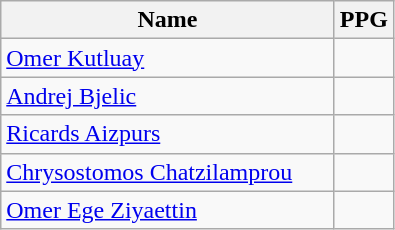<table class=wikitable>
<tr>
<th width=215>Name</th>
<th>PPG</th>
</tr>
<tr>
<td> <a href='#'>Omer Kutluay</a></td>
<td></td>
</tr>
<tr>
<td> <a href='#'>Andrej Bjelic</a></td>
<td></td>
</tr>
<tr>
<td> <a href='#'>Ricards Aizpurs</a></td>
<td></td>
</tr>
<tr>
<td> <a href='#'>Chrysostomos Chatzilamprou</a></td>
<td></td>
</tr>
<tr>
<td> <a href='#'>Omer Ege Ziyaettin</a></td>
<td></td>
</tr>
</table>
